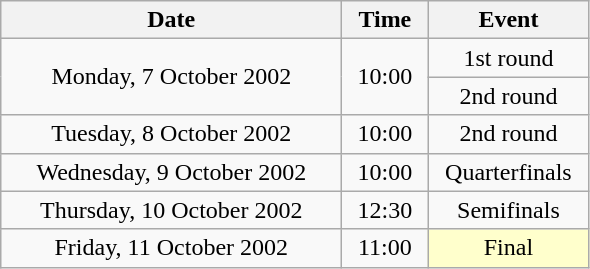<table class = "wikitable" style="text-align:center;">
<tr>
<th width=220>Date</th>
<th width=50>Time</th>
<th width=100>Event</th>
</tr>
<tr>
<td rowspan=2>Monday, 7 October 2002</td>
<td rowspan=2>10:00</td>
<td>1st round</td>
</tr>
<tr>
<td>2nd round</td>
</tr>
<tr>
<td>Tuesday, 8 October 2002</td>
<td>10:00</td>
<td>2nd round</td>
</tr>
<tr>
<td>Wednesday, 9 October 2002</td>
<td>10:00</td>
<td>Quarterfinals</td>
</tr>
<tr>
<td>Thursday, 10 October 2002</td>
<td>12:30</td>
<td>Semifinals</td>
</tr>
<tr>
<td>Friday, 11 October 2002</td>
<td>11:00</td>
<td bgcolor=ffffcc>Final</td>
</tr>
</table>
